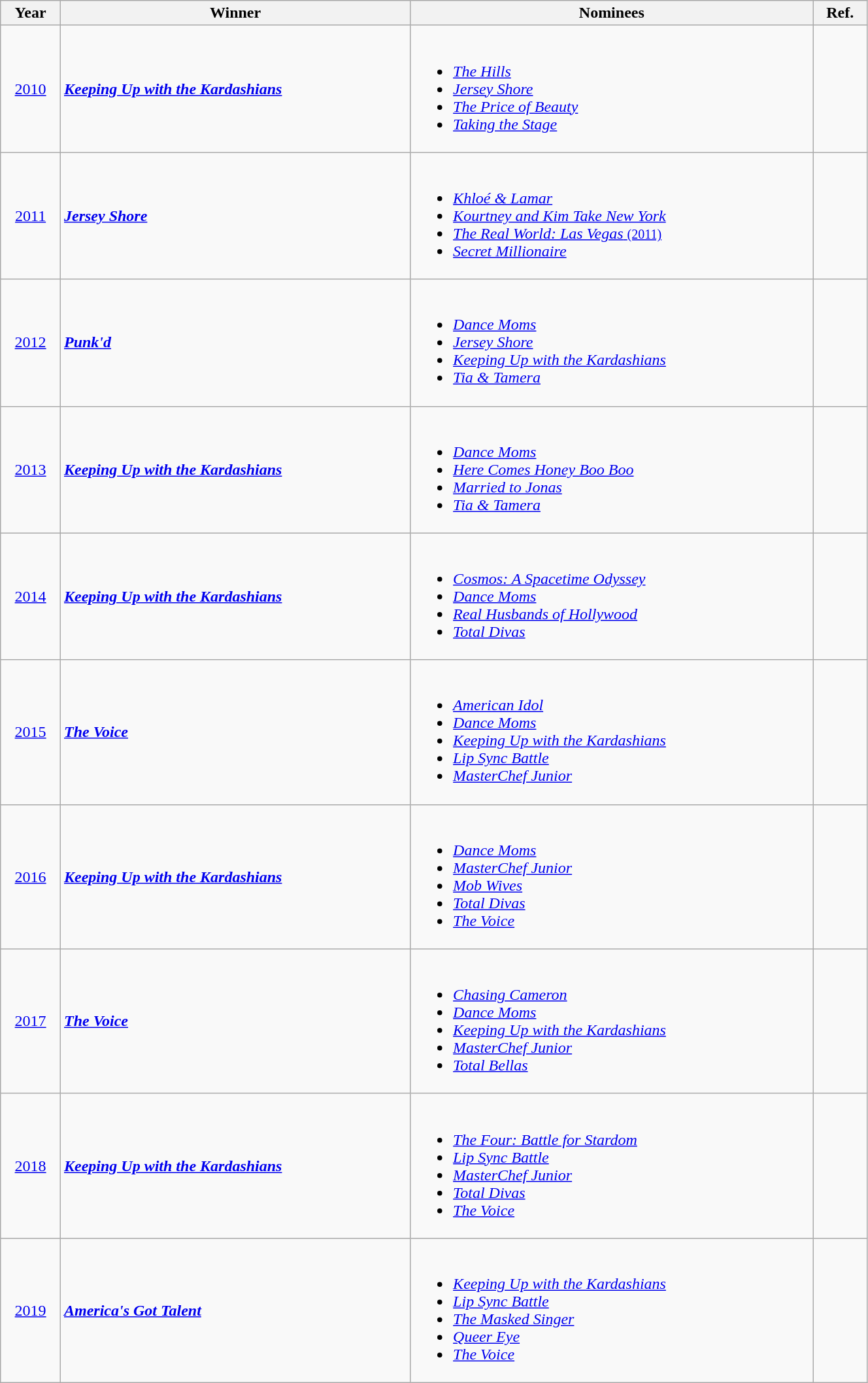<table class="wikitable" width=70%>
<tr>
<th>Year</th>
<th>Winner</th>
<th>Nominees</th>
<th>Ref.</th>
</tr>
<tr>
<td align="center"><a href='#'>2010</a></td>
<td><strong><em><a href='#'>Keeping Up with the Kardashians</a></em></strong></td>
<td><br><ul><li><em><a href='#'>The Hills</a></em></li><li><em><a href='#'>Jersey Shore</a></em></li><li><em><a href='#'>The Price of Beauty</a></em></li><li><em><a href='#'>Taking the Stage</a></em></li></ul></td>
<td align="center"></td>
</tr>
<tr>
<td align="center"><a href='#'>2011</a></td>
<td><strong><em><a href='#'>Jersey Shore</a></em></strong></td>
<td><br><ul><li><em><a href='#'>Khloé & Lamar</a></em></li><li><em><a href='#'>Kourtney and Kim Take New York</a></em></li><li><a href='#'><em>The Real World: Las Vegas</em> <small>(2011)</small></a></li><li><em><a href='#'>Secret Millionaire</a></em></li></ul></td>
<td align="center"></td>
</tr>
<tr>
<td align="center"><a href='#'>2012</a></td>
<td><strong><em><a href='#'>Punk'd</a></em></strong></td>
<td><br><ul><li><em><a href='#'>Dance Moms</a></em></li><li><em><a href='#'>Jersey Shore</a></em></li><li><em><a href='#'>Keeping Up with the Kardashians</a></em></li><li><em><a href='#'>Tia & Tamera</a></em></li></ul></td>
<td align="center"></td>
</tr>
<tr>
<td align="center"><a href='#'>2013</a></td>
<td><strong><em><a href='#'>Keeping Up with the Kardashians</a></em></strong></td>
<td><br><ul><li><em><a href='#'>Dance Moms</a></em></li><li><em><a href='#'>Here Comes Honey Boo Boo</a></em></li><li><em><a href='#'>Married to Jonas</a></em></li><li><em><a href='#'>Tia & Tamera</a></em></li></ul></td>
<td align="center"></td>
</tr>
<tr>
<td align="center"><a href='#'>2014</a></td>
<td><strong><em><a href='#'>Keeping Up with the Kardashians</a></em></strong></td>
<td><br><ul><li><em><a href='#'>Cosmos: A Spacetime Odyssey</a></em></li><li><em><a href='#'>Dance Moms</a></em></li><li><em><a href='#'>Real Husbands of Hollywood</a></em></li><li><em><a href='#'>Total Divas</a></em></li></ul></td>
<td align="center"></td>
</tr>
<tr>
<td align="center"><a href='#'>2015</a></td>
<td><strong><em><a href='#'>The Voice</a></em></strong></td>
<td><br><ul><li><em><a href='#'>American Idol</a></em></li><li><em><a href='#'>Dance Moms</a></em></li><li><em><a href='#'>Keeping Up with the Kardashians</a></em></li><li><em><a href='#'>Lip Sync Battle</a></em></li><li><em><a href='#'>MasterChef Junior</a></em></li></ul></td>
<td align="center"></td>
</tr>
<tr>
<td align="center"><a href='#'>2016</a></td>
<td><strong><em><a href='#'>Keeping Up with the Kardashians</a></em></strong></td>
<td><br><ul><li><em><a href='#'>Dance Moms</a></em></li><li><em><a href='#'>MasterChef Junior</a></em></li><li><em><a href='#'>Mob Wives</a></em></li><li><em><a href='#'>Total Divas</a></em></li><li><em><a href='#'>The Voice</a></em></li></ul></td>
<td align="center"></td>
</tr>
<tr>
<td align="center"><a href='#'>2017</a></td>
<td><strong><em><a href='#'>The Voice</a></em></strong></td>
<td><br><ul><li><em><a href='#'>Chasing Cameron</a></em></li><li><em><a href='#'>Dance Moms</a></em></li><li><em><a href='#'>Keeping Up with the Kardashians</a></em></li><li><em><a href='#'>MasterChef Junior</a></em></li><li><em><a href='#'>Total Bellas</a></em></li></ul></td>
<td align="center"></td>
</tr>
<tr>
<td align="center"><a href='#'>2018</a></td>
<td><strong><em><a href='#'>Keeping Up with the Kardashians</a></em></strong></td>
<td><br><ul><li><em><a href='#'>The Four: Battle for Stardom</a></em></li><li><em><a href='#'>Lip Sync Battle</a></em></li><li><em><a href='#'>MasterChef Junior</a></em></li><li><em><a href='#'>Total Divas</a></em></li><li><em><a href='#'>The Voice</a></em></li></ul></td>
<td align="center"></td>
</tr>
<tr>
<td align="center"><a href='#'>2019</a></td>
<td><strong><em><a href='#'>America's Got Talent</a></em></strong></td>
<td><br><ul><li><em><a href='#'>Keeping Up with the Kardashians</a></em></li><li><em><a href='#'>Lip Sync Battle</a></em></li><li><em><a href='#'>The Masked Singer</a></em></li><li><em><a href='#'>Queer Eye</a></em></li><li><em><a href='#'>The Voice</a></em></li></ul></td>
<td align="center"></td>
</tr>
</table>
